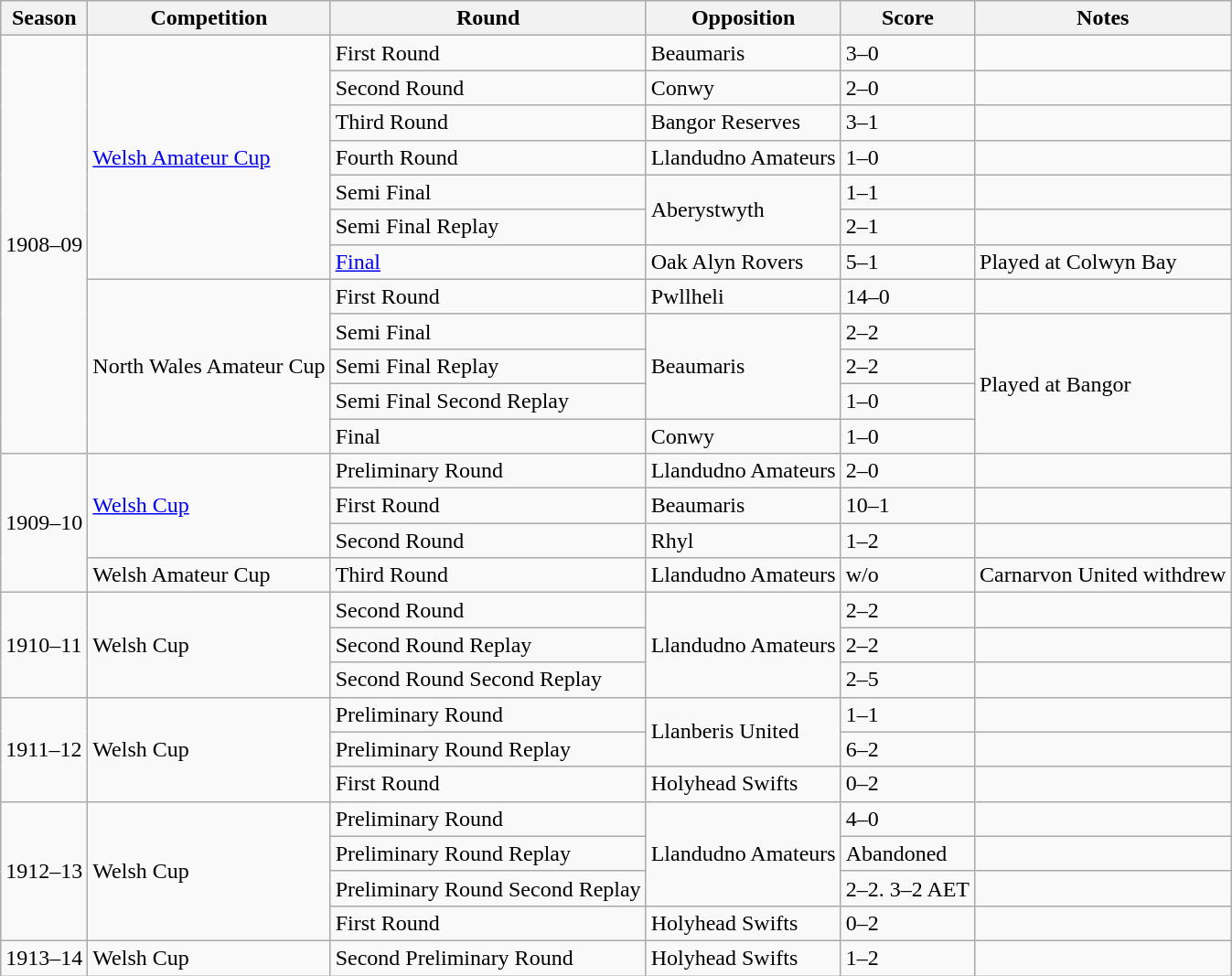<table class="wikitable">
<tr>
<th>Season</th>
<th>Competition</th>
<th>Round</th>
<th>Opposition</th>
<th>Score</th>
<th>Notes</th>
</tr>
<tr>
<td rowspan="12">1908–09</td>
<td rowspan="7"><a href='#'>Welsh Amateur Cup</a></td>
<td>First Round</td>
<td>Beaumaris</td>
<td>3–0</td>
<td></td>
</tr>
<tr>
<td>Second Round</td>
<td>Conwy</td>
<td>2–0</td>
<td></td>
</tr>
<tr>
<td>Third Round</td>
<td>Bangor Reserves</td>
<td>3–1</td>
<td></td>
</tr>
<tr>
<td>Fourth Round</td>
<td>Llandudno Amateurs</td>
<td>1–0</td>
<td></td>
</tr>
<tr>
<td>Semi Final</td>
<td rowspan="2">Aberystwyth</td>
<td>1–1</td>
<td></td>
</tr>
<tr>
<td>Semi Final Replay</td>
<td>2–1</td>
<td></td>
</tr>
<tr>
<td><a href='#'>Final</a></td>
<td>Oak Alyn Rovers</td>
<td>5–1</td>
<td>Played at Colwyn Bay</td>
</tr>
<tr>
<td rowspan="5">North Wales Amateur Cup</td>
<td>First Round</td>
<td>Pwllheli</td>
<td>14–0</td>
<td></td>
</tr>
<tr>
<td>Semi Final</td>
<td rowspan="3">Beaumaris</td>
<td>2–2</td>
<td rowspan="4">Played at Bangor</td>
</tr>
<tr>
<td>Semi Final Replay</td>
<td>2–2</td>
</tr>
<tr>
<td>Semi Final Second Replay</td>
<td>1–0</td>
</tr>
<tr>
<td>Final</td>
<td>Conwy</td>
<td>1–0</td>
</tr>
<tr>
<td rowspan="4">1909–10</td>
<td rowspan="3"><a href='#'>Welsh Cup</a></td>
<td>Preliminary Round</td>
<td>Llandudno Amateurs</td>
<td>2–0</td>
<td></td>
</tr>
<tr>
<td>First Round</td>
<td>Beaumaris</td>
<td>10–1</td>
<td></td>
</tr>
<tr>
<td>Second Round</td>
<td>Rhyl</td>
<td>1–2</td>
<td></td>
</tr>
<tr>
<td>Welsh Amateur Cup</td>
<td>Third Round</td>
<td>Llandudno Amateurs</td>
<td>w/o</td>
<td>Carnarvon United withdrew</td>
</tr>
<tr>
<td rowspan="3">1910–11</td>
<td rowspan="3">Welsh Cup</td>
<td>Second Round</td>
<td rowspan="3">Llandudno Amateurs</td>
<td>2–2</td>
<td></td>
</tr>
<tr>
<td>Second Round Replay</td>
<td>2–2</td>
<td></td>
</tr>
<tr>
<td>Second Round Second Replay</td>
<td>2–5</td>
<td></td>
</tr>
<tr>
<td rowspan="3">1911–12</td>
<td rowspan="3">Welsh Cup</td>
<td>Preliminary Round</td>
<td rowspan="2">Llanberis United</td>
<td>1–1</td>
<td></td>
</tr>
<tr>
<td>Preliminary Round Replay</td>
<td>6–2</td>
<td></td>
</tr>
<tr>
<td>First Round</td>
<td>Holyhead Swifts</td>
<td>0–2</td>
<td></td>
</tr>
<tr>
<td rowspan="4">1912–13</td>
<td rowspan="4">Welsh Cup</td>
<td>Preliminary Round</td>
<td rowspan="3">Llandudno Amateurs</td>
<td>4–0</td>
<td></td>
</tr>
<tr>
<td>Preliminary Round Replay</td>
<td>Abandoned</td>
<td></td>
</tr>
<tr>
<td>Preliminary Round Second Replay</td>
<td>2–2. 3–2 AET</td>
<td></td>
</tr>
<tr>
<td>First Round</td>
<td>Holyhead Swifts</td>
<td>0–2</td>
<td></td>
</tr>
<tr>
<td>1913–14</td>
<td>Welsh Cup</td>
<td>Second Preliminary Round</td>
<td>Holyhead Swifts</td>
<td>1–2</td>
<td></td>
</tr>
</table>
